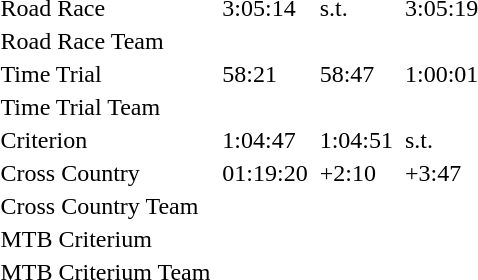<table>
<tr>
<td>Road Race</td>
<td></td>
<td>3:05:14</td>
<td></td>
<td>s.t.</td>
<td></td>
<td>3:05:19</td>
</tr>
<tr>
<td>Road Race Team</td>
<td colspan="2"></td>
<td colspan="2"></td>
<td colspan="2"></td>
</tr>
<tr>
<td>Time Trial</td>
<td></td>
<td>58:21</td>
<td></td>
<td>58:47</td>
<td></td>
<td>1:00:01</td>
</tr>
<tr>
<td>Time Trial Team</td>
<td colspan="2"></td>
<td colspan="2"></td>
<td colspan="2"></td>
</tr>
<tr>
<td>Criterion</td>
<td></td>
<td>1:04:47</td>
<td></td>
<td>1:04:51</td>
<td></td>
<td>s.t.</td>
</tr>
<tr>
<td>Cross Country</td>
<td></td>
<td>01:19:20</td>
<td></td>
<td>+2:10</td>
<td></td>
<td>+3:47</td>
</tr>
<tr>
<td>Cross Country Team</td>
<td colspan="2"></td>
<td colspan="2"></td>
<td colspan="2"></td>
</tr>
<tr>
<td>MTB Criterium</td>
<td colspan="2"></td>
<td colspan="2"></td>
<td colspan="2"></td>
</tr>
<tr>
<td>MTB Criterium Team</td>
<td colspan="2"></td>
<td colspan="2"></td>
<td colspan="2"></td>
</tr>
</table>
